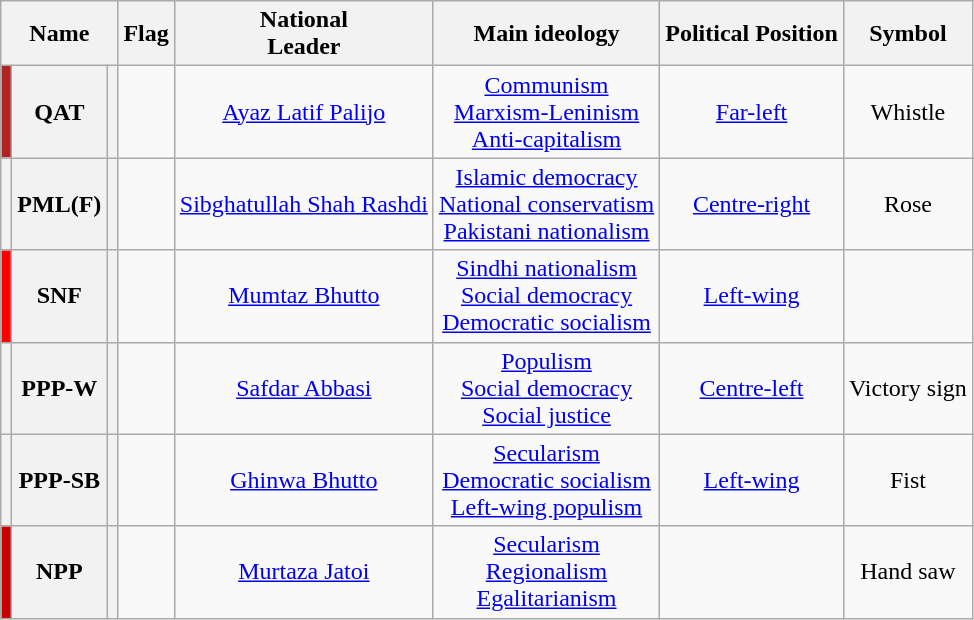<table class="wikitable sortable">
<tr>
<th colspan="3">Name</th>
<th>Flag</th>
<th>National<br>Leader</th>
<th>Main ideology</th>
<th>Political Position</th>
<th>Symbol</th>
</tr>
<tr>
<th style="background:#B22222;"></th>
<th style="text-align:center;">QAT</th>
<th style="text-align:center;"></th>
<td></td>
<td style="text-align:center;"><a href='#'>Ayaz Latif Palijo</a></td>
<td style="text-align:center;"><a href='#'>Communism</a><br><a href='#'>Marxism-Leninism</a><br><a href='#'>Anti-capitalism</a></td>
<td style="text-align:center;"><a href='#'>Far-left</a></td>
<td style="text-align:center;">Whistle</td>
</tr>
<tr>
<th></th>
<th style="text-align:center;">PML(F)</th>
<th style="text-align:center;"></th>
<td></td>
<td style="text-align:center;"><a href='#'>Sibghatullah Shah Rashdi</a></td>
<td style="text-align:center;"><a href='#'>Islamic democracy</a><br><a href='#'>National conservatism</a><br><a href='#'>Pakistani nationalism</a></td>
<td style="text-align:center;"><a href='#'>Centre-right</a></td>
<td style="text-align:center;">Rose</td>
</tr>
<tr>
<th style="background:#FF0000;"></th>
<th style="text-align:center;">SNF</th>
<th style="text-align:center;"></th>
<td></td>
<td style="text-align:center;"><a href='#'>Mumtaz Bhutto</a></td>
<td style="text-align:center;"><a href='#'>Sindhi nationalism</a><br><a href='#'>Social democracy</a><br><a href='#'>Democratic socialism</a></td>
<td style="text-align:center;"><a href='#'>Left-wing</a></td>
<td style="text-align:center;"></td>
</tr>
<tr>
<th></th>
<th style="text-align:center;">PPP-W</th>
<th style="text-align:center;"><br></th>
<td></td>
<td style="text-align:center;"><a href='#'>Safdar Abbasi</a></td>
<td style="text-align:center;"><a href='#'>Populism</a><br><a href='#'>Social democracy</a><br><a href='#'>Social justice</a></td>
<td style="text-align:center;"><a href='#'>Centre-left</a></td>
<td style="text-align:center;">Victory sign</td>
</tr>
<tr>
<th></th>
<th style="text-align:center;">PPP-SB</th>
<th style="text-align:center;"><br></th>
<td></td>
<td style="text-align:center;"><a href='#'>Ghinwa Bhutto</a></td>
<td style="text-align:center;"><a href='#'>Secularism</a><br><a href='#'>Democratic socialism</a><br><a href='#'>Left-wing populism</a></td>
<td style="text-align:center;"><a href='#'>Left-wing</a></td>
<td style="text-align:center;">Fist</td>
</tr>
<tr>
<th style="background:#C80000;"></th>
<th style="text-align:center;">NPP</th>
<th style="text-align:center;"></th>
<td></td>
<td style="text-align:center;"><a href='#'>Murtaza Jatoi</a></td>
<td style="text-align:center;"><a href='#'>Secularism</a><br><a href='#'>Regionalism</a><br><a href='#'>Egalitarianism</a></td>
<td style="text-align:center;"></td>
<td style="text-align:center;">Hand saw</td>
</tr>
</table>
